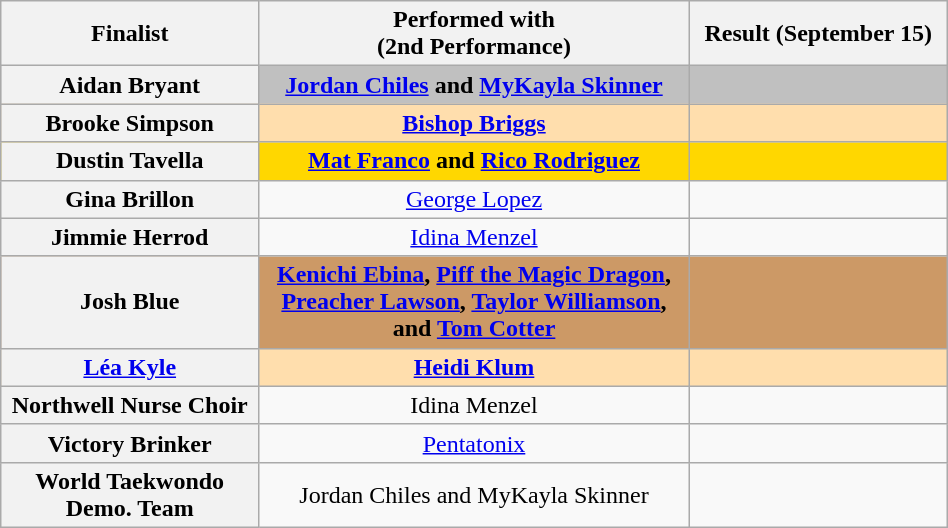<table class="wikitable sortable plainrowheaders" style="text-align:center" width="50%;">
<tr>
<th class="unsortable" style="width:10em;">Finalist</th>
<th class="unsortable" style="width:17em;">Performed with<br>(2nd Performance)</th>
<th style="width:10em;">Result (September 15)</th>
</tr>
<tr style="background:silver">
<th scope="row"><strong>Aidan Bryant</strong></th>
<td><strong><a href='#'>Jordan Chiles</a> and <a href='#'>MyKayla Skinner</a></strong> </td>
<td><strong></strong></td>
</tr>
<tr style="background:NavajoWhite">
<th scope="row"><strong>Brooke Simpson</strong></th>
<td><strong><a href='#'>Bishop Briggs</a></strong></td>
<td><strong></strong></td>
</tr>
<tr style="background:gold">
<th scope="row"><strong>Dustin Tavella</strong></th>
<td><strong><a href='#'>Mat Franco</a> and <a href='#'>Rico Rodriguez</a></strong></td>
<td><strong></strong></td>
</tr>
<tr>
<th scope="row">Gina Brillon</th>
<td><a href='#'>George Lopez</a></td>
<td></td>
</tr>
<tr>
<th scope="row">Jimmie Herrod</th>
<td><a href='#'>Idina Menzel</a> </td>
<td></td>
</tr>
<tr style="background:#c96">
<th scope="row"><strong>Josh Blue</strong></th>
<td><strong><a href='#'>Kenichi Ebina</a>, <a href='#'>Piff the Magic Dragon</a>, <a href='#'>Preacher Lawson</a>, <a href='#'>Taylor Williamson</a>, and <a href='#'>Tom Cotter</a></strong></td>
<td><strong></strong></td>
</tr>
<tr style="background:NavajoWhite">
<th scope="row"><strong><a href='#'>Léa Kyle</a></strong></th>
<td><strong><a href='#'>Heidi Klum</a></strong></td>
<td><strong></strong></td>
</tr>
<tr>
<th scope="row">Northwell Nurse Choir</th>
<td>Idina Menzel </td>
<td></td>
</tr>
<tr>
<th scope="row">Victory Brinker</th>
<td><a href='#'>Pentatonix</a></td>
<td></td>
</tr>
<tr>
<th scope="row">World Taekwondo Demo. Team</th>
<td>Jordan Chiles and MyKayla Skinner </td>
<td></td>
</tr>
</table>
